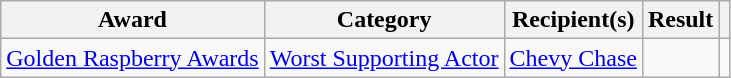<table class="wikitable sortable plainrowheaders">
<tr>
<th scope="col">Award</th>
<th scope="col">Category</th>
<th scope="col">Recipient(s)</th>
<th scope="col">Result</th>
<th scope="col" class="unsortable"></th>
</tr>
<tr>
<td><a href='#'>Golden Raspberry Awards</a></td>
<td><a href='#'>Worst Supporting Actor</a></td>
<td><a href='#'>Chevy Chase</a></td>
<td></td>
<td "align=center"></td>
</tr>
</table>
